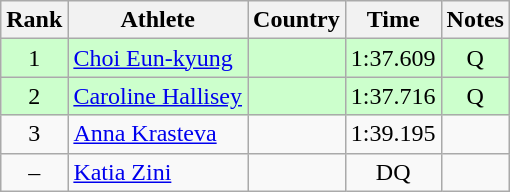<table class="wikitable sortable" style="text-align:center">
<tr>
<th>Rank</th>
<th>Athlete</th>
<th>Country</th>
<th>Time</th>
<th>Notes</th>
</tr>
<tr bgcolor=ccffcc>
<td>1</td>
<td align=left><a href='#'>Choi Eun-kyung</a></td>
<td align=left></td>
<td>1:37.609</td>
<td>Q</td>
</tr>
<tr bgcolor=ccffcc>
<td>2</td>
<td align=left><a href='#'>Caroline Hallisey</a></td>
<td align=left></td>
<td>1:37.716</td>
<td>Q</td>
</tr>
<tr>
<td>3</td>
<td align=left><a href='#'>Anna Krasteva</a></td>
<td align=left></td>
<td>1:39.195</td>
<td></td>
</tr>
<tr>
<td>–</td>
<td align=left><a href='#'>Katia Zini</a></td>
<td align=left></td>
<td>DQ</td>
<td></td>
</tr>
</table>
